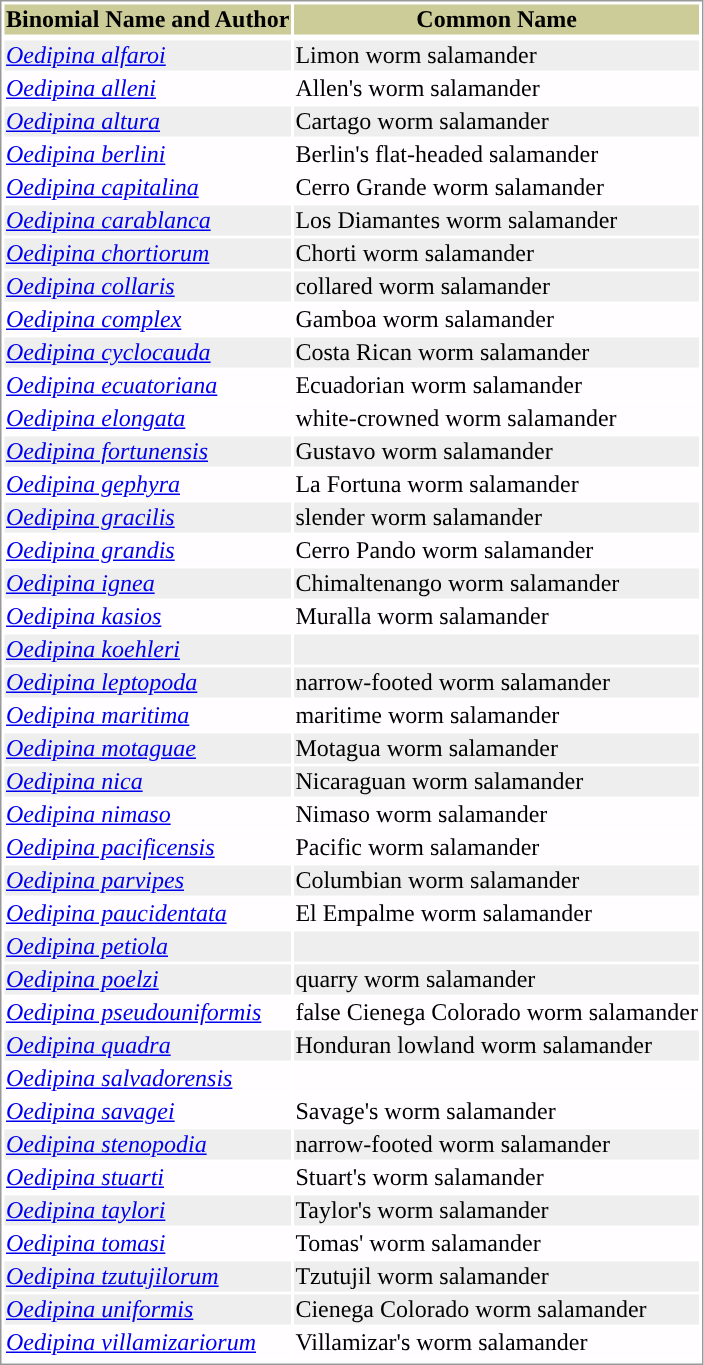<table style="text-align:left; border:1px solid #999999; ">
<tr style="background:#CCCC99; text-align: center; ">
<th>Binomial Name and Author</th>
<th>Common Name</th>
</tr>
<tr>
</tr>
<tr style="background:#EEEEEE;">
<td><em><a href='#'>Oedipina alfaroi</a></em> <br> </td>
<td>Limon worm salamander</td>
</tr>
<tr style="background:#FFFDFF;">
<td><em><a href='#'>Oedipina alleni</a></em> <br> </td>
<td>Allen's worm salamander</td>
</tr>
<tr style="background:#EEEEEE;">
<td><em><a href='#'>Oedipina altura</a></em> <br> </td>
<td>Cartago worm salamander</td>
</tr>
<tr style="background:#FFFDFF;">
<td><em><a href='#'>Oedipina berlini</a></em> <br> </td>
<td>Berlin's flat-headed salamander</td>
</tr>
<tr style="background:#FFFDFF;">
<td><em><a href='#'>Oedipina capitalina</a></em> <br> </td>
<td>Cerro Grande worm salamander</td>
</tr>
<tr style="background:#EEEEEE;">
<td><em><a href='#'>Oedipina carablanca</a></em> <br> </td>
<td>Los Diamantes worm salamander</td>
</tr>
<tr style="background:#EEEEEE;">
<td><em><a href='#'>Oedipina chortiorum</a></em> <br> </td>
<td>Chorti worm salamander</td>
</tr>
<tr style="background:#EEEEEE;">
<td><em><a href='#'>Oedipina collaris</a></em> <br> </td>
<td>collared worm salamander</td>
</tr>
<tr style="background:#FFFDFF;">
<td><em><a href='#'>Oedipina complex</a></em> <br> </td>
<td>Gamboa worm salamander</td>
</tr>
<tr style="background:#EEEEEE;">
<td><em><a href='#'>Oedipina cyclocauda</a></em> <br> </td>
<td>Costa Rican worm salamander</td>
</tr>
<tr style="background:#FFFDFF;">
<td><em><a href='#'>Oedipina ecuatoriana</a></em> <br> </td>
<td>Ecuadorian worm salamander</td>
</tr>
<tr style="background:#FFFDFF;">
<td><em><a href='#'>Oedipina elongata</a></em> <br> </td>
<td>white-crowned worm salamander</td>
</tr>
<tr style="background:#EEEEEE;">
<td><em><a href='#'>Oedipina fortunensis</a></em> <br> </td>
<td>Gustavo worm salamander</td>
</tr>
<tr style="background:#FFFDFF;">
<td><em><a href='#'>Oedipina gephyra</a></em> <br> </td>
<td>La Fortuna worm salamander</td>
</tr>
<tr style="background:#EEEEEE;">
<td><em><a href='#'>Oedipina gracilis</a></em> <br> </td>
<td>slender worm salamander</td>
</tr>
<tr style="background:#FFFDFF;">
<td><em><a href='#'>Oedipina grandis</a></em> <br> </td>
<td>Cerro Pando worm salamander</td>
</tr>
<tr style="background:#EEEEEE;">
<td><em><a href='#'>Oedipina ignea</a></em> <br> </td>
<td>Chimaltenango worm salamander</td>
</tr>
<tr style="background:#FFFDFF;">
<td><em><a href='#'>Oedipina kasios</a></em> <br> </td>
<td>Muralla worm salamander</td>
</tr>
<tr style="background:#EEEEEE;">
<td><em><a href='#'>Oedipina koehleri</a></em> <br> </td>
<td></td>
</tr>
<tr style="background:#EEEEEE;">
<td><em><a href='#'>Oedipina leptopoda</a></em> <br> </td>
<td>narrow-footed worm salamander</td>
</tr>
<tr style="background:#FFFDFF;">
<td><em><a href='#'>Oedipina maritima</a></em> <br> </td>
<td>maritime worm salamander</td>
</tr>
<tr style="background:#EEEEEE;">
<td><em><a href='#'>Oedipina motaguae</a></em> <br> </td>
<td>Motagua worm salamander</td>
</tr>
<tr style="background:#EEEEEE;">
<td><em><a href='#'>Oedipina nica</a></em> <br> </td>
<td>Nicaraguan worm salamander</td>
</tr>
<tr style="background:#FFFDFF;">
<td><em><a href='#'>Oedipina nimaso</a></em> <br> </td>
<td>Nimaso worm salamander</td>
</tr>
<tr style="background:#FFFDFF;">
<td><em><a href='#'>Oedipina pacificensis</a></em> <br> </td>
<td>Pacific worm salamander</td>
</tr>
<tr style="background:#EEEEEE;">
<td><em><a href='#'>Oedipina parvipes</a></em> <br> </td>
<td>Columbian worm salamander</td>
</tr>
<tr style="background:#FFFDFF;">
<td><em><a href='#'>Oedipina paucidentata</a></em> <br> </td>
<td>El Empalme worm salamander</td>
</tr>
<tr style="background:#EEEEEE;">
<td><em><a href='#'>Oedipina petiola</a></em> <br> </td>
<td></td>
</tr>
<tr style="background:#EEEEEE;">
<td><em><a href='#'>Oedipina poelzi</a></em> <br> </td>
<td>quarry worm salamander</td>
</tr>
<tr style="background:#FFFDFF;">
<td><em><a href='#'>Oedipina pseudouniformis</a></em> <br> </td>
<td>false Cienega Colorado worm salamander</td>
</tr>
<tr style="background:#EEEEEE;">
<td><em><a href='#'>Oedipina quadra</a></em> <br> </td>
<td>Honduran lowland worm salamander</td>
</tr>
<tr style="background:#FFFDFF;">
<td><em><a href='#'>Oedipina salvadorensis</a></em> <br> </td>
<td></td>
</tr>
<tr style="background:#FFFDFF;">
<td><em><a href='#'>Oedipina savagei</a></em> <br> </td>
<td>Savage's worm salamander</td>
</tr>
<tr style="background:#EEEEEE;">
<td><em><a href='#'>Oedipina stenopodia</a></em> <br> </td>
<td>narrow-footed worm salamander</td>
</tr>
<tr style="background:#FFFDFF;">
<td><em><a href='#'>Oedipina stuarti</a></em> <br> </td>
<td>Stuart's worm salamander</td>
</tr>
<tr style="background:#EEEEEE;">
<td><em><a href='#'>Oedipina taylori</a></em> <br> </td>
<td>Taylor's worm salamander</td>
</tr>
<tr style="background:#FFFDFF;">
<td><em><a href='#'>Oedipina tomasi</a></em> <br> </td>
<td>Tomas' worm salamander</td>
</tr>
<tr style="background:#EEEEEE;">
<td><em><a href='#'>Oedipina tzutujilorum</a></em> <br> </td>
<td>Tzutujil worm salamander</td>
</tr>
<tr style="background:#EEEEEE;">
<td><em><a href='#'>Oedipina uniformis</a></em> <br> </td>
<td>Cienega Colorado worm salamander</td>
</tr>
<tr style="background:#FFFDFF">
<td><em><a href='#'>Oedipina villamizariorum</a></em> <br> </td>
<td>Villamizar's worm salamander</td>
</tr>
<tr>
</tr>
</table>
